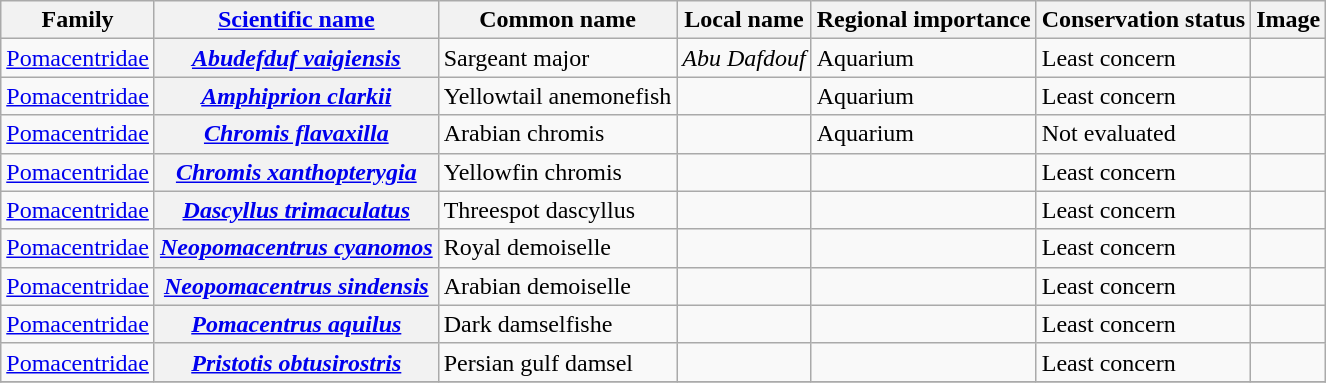<table class="wikitable sortable">
<tr>
<th>Family</th>
<th><a href='#'>Scientific name</a></th>
<th><strong>Common name</strong></th>
<th><strong>Local name</strong></th>
<th>Regional importance</th>
<th>Conservation status</th>
<th>Image</th>
</tr>
<tr>
<td><a href='#'>Pomacentridae</a></td>
<th><em><a href='#'>Abudefduf vaigiensis</a></em></th>
<td>Sargeant major</td>
<td><em>Abu Dafdouf</em></td>
<td>Aquarium</td>
<td>Least concern</td>
<td></td>
</tr>
<tr>
<td><a href='#'>Pomacentridae</a></td>
<th><em><a href='#'>Amphiprion clarkii</a></em></th>
<td>Yellowtail anemonefish</td>
<td></td>
<td>Aquarium</td>
<td>Least concern</td>
<td></td>
</tr>
<tr>
<td><a href='#'>Pomacentridae</a></td>
<th><em><a href='#'>Chromis flavaxilla</a></em></th>
<td>Arabian chromis</td>
<td></td>
<td>Aquarium</td>
<td>Not evaluated</td>
<td></td>
</tr>
<tr>
<td><a href='#'>Pomacentridae</a></td>
<th><em><a href='#'>Chromis xanthopterygia</a></em></th>
<td>Yellowfin chromis</td>
<td></td>
<td></td>
<td>Least concern</td>
<td></td>
</tr>
<tr>
<td><a href='#'>Pomacentridae</a></td>
<th><em><a href='#'>Dascyllus trimaculatus</a></em></th>
<td>Threespot dascyllus</td>
<td></td>
<td></td>
<td>Least concern</td>
<td></td>
</tr>
<tr>
<td><a href='#'>Pomacentridae</a></td>
<th><em><a href='#'>Neopomacentrus cyanomos</a></em></th>
<td>Royal demoiselle</td>
<td></td>
<td></td>
<td>Least concern</td>
<td></td>
</tr>
<tr>
<td><a href='#'>Pomacentridae</a></td>
<th><em><a href='#'>Neopomacentrus sindensis</a></em></th>
<td>Arabian demoiselle</td>
<td></td>
<td></td>
<td>Least concern</td>
<td></td>
</tr>
<tr>
<td><a href='#'>Pomacentridae</a></td>
<th><em><a href='#'>Pomacentrus aquilus</a></em></th>
<td>Dark damselfishe</td>
<td></td>
<td></td>
<td>Least concern</td>
<td></td>
</tr>
<tr>
<td><a href='#'>Pomacentridae</a></td>
<th><em><a href='#'>Pristotis obtusirostris</a></em></th>
<td>Persian gulf damsel</td>
<td></td>
<td></td>
<td>Least concern</td>
<td></td>
</tr>
<tr>
</tr>
</table>
